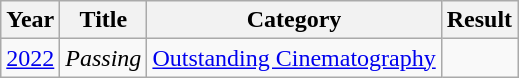<table class="wikitable">
<tr>
<th>Year</th>
<th>Title</th>
<th>Category</th>
<th>Result</th>
</tr>
<tr>
<td><a href='#'>2022</a></td>
<td><em>Passing</em></td>
<td><a href='#'>Outstanding Cinematography</a></td>
<td></td>
</tr>
</table>
